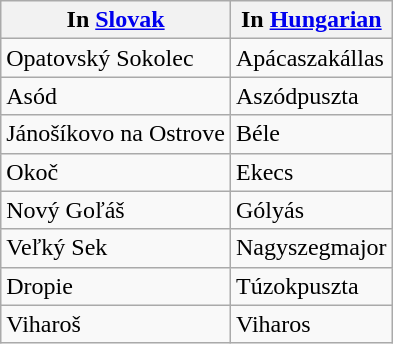<table class="wikitable collapsible sortable">
<tr>
<th>In <a href='#'>Slovak</a></th>
<th>In <a href='#'>Hungarian</a></th>
</tr>
<tr>
<td>Opatovský Sokolec</td>
<td>Apácaszakállas</td>
</tr>
<tr>
<td>Asód</td>
<td>Aszódpuszta</td>
</tr>
<tr>
<td>Jánošíkovo na Ostrove</td>
<td>Béle</td>
</tr>
<tr>
<td>Okoč</td>
<td>Ekecs</td>
</tr>
<tr>
<td>Nový Goľáš</td>
<td>Gólyás</td>
</tr>
<tr>
<td>Veľký Sek</td>
<td>Nagyszegmajor</td>
</tr>
<tr>
<td>Dropie</td>
<td>Túzokpuszta</td>
</tr>
<tr>
<td>Viharoš</td>
<td>Viharos</td>
</tr>
</table>
